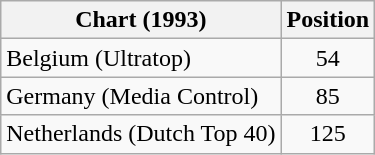<table class="wikitable sortable">
<tr>
<th>Chart (1993)</th>
<th>Position</th>
</tr>
<tr>
<td>Belgium (Ultratop)</td>
<td style="text-align:center;">54</td>
</tr>
<tr>
<td>Germany (Media Control)</td>
<td style="text-align:center;">85</td>
</tr>
<tr>
<td>Netherlands (Dutch Top 40)</td>
<td style="text-align:center;">125</td>
</tr>
</table>
